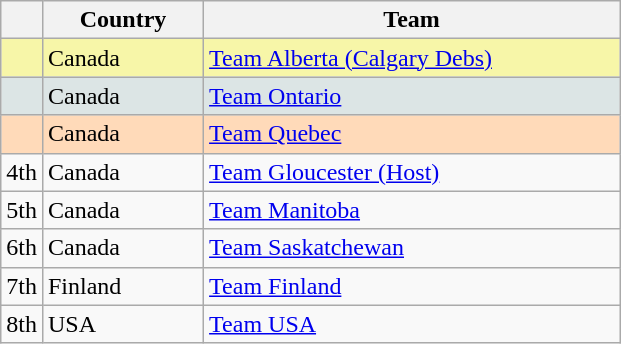<table class="wikitable" style="text-align:center">
<tr>
<th width=15></th>
<th width=100>Country</th>
<th width=270>Team</th>
</tr>
<tr>
<td style="background:#f7f6a8;"></td>
<td align=left style="background:#f7f6a8;"> Canada</td>
<td align=left style="background:#f7f6a8;"> <a href='#'>Team Alberta (Calgary Debs)</a></td>
</tr>
<tr>
<td style="background:#dce5e5;"></td>
<td align=left style="background:#dce5e5;"> Canada</td>
<td align=left style="background:#dce5e5;"> <a href='#'>Team Ontario</a></td>
</tr>
<tr>
<td style="background:#ffdab9;"></td>
<td align=left style="background:#ffdab9;"> Canada</td>
<td align=left style="background:#ffdab9;"> <a href='#'>Team Quebec</a></td>
</tr>
<tr>
<td>4th</td>
<td align=left> Canada</td>
<td align=left> <a href='#'>Team Gloucester (Host)</a></td>
</tr>
<tr>
<td>5th</td>
<td align=left> Canada</td>
<td align=left> <a href='#'>Team Manitoba</a></td>
</tr>
<tr>
<td>6th</td>
<td align=left> Canada</td>
<td align=left> <a href='#'>Team Saskatchewan</a></td>
</tr>
<tr>
<td>7th</td>
<td align=left> Finland</td>
<td align=left> <a href='#'>Team Finland</a></td>
</tr>
<tr>
<td>8th</td>
<td align=left> USA</td>
<td align=left> <a href='#'>Team USA</a></td>
</tr>
</table>
